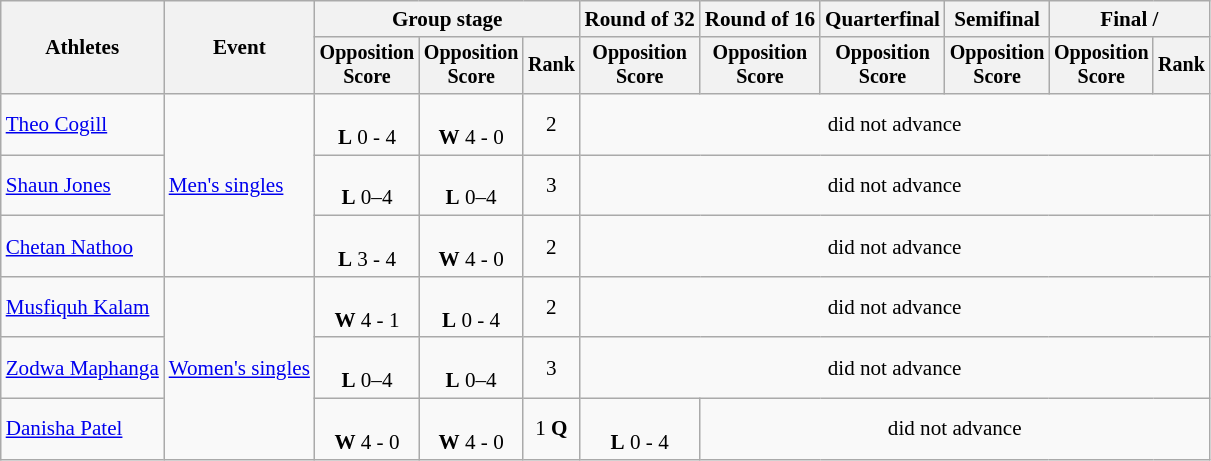<table class=wikitable style=font-size:88%;text-align:center>
<tr>
<th rowspan=2>Athletes</th>
<th rowspan=2>Event</th>
<th colspan=3>Group stage</th>
<th>Round of 32</th>
<th>Round of 16</th>
<th>Quarterfinal</th>
<th>Semifinal</th>
<th colspan=2>Final / </th>
</tr>
<tr style=font-size:95%>
<th>Opposition<br>Score</th>
<th>Opposition<br>Score</th>
<th>Rank</th>
<th>Opposition<br>Score</th>
<th>Opposition<br>Score</th>
<th>Opposition<br>Score</th>
<th>Opposition<br>Score</th>
<th>Opposition<br>Score</th>
<th>Rank</th>
</tr>
<tr>
<td align=left><a href='#'>Theo Cogill</a></td>
<td align=left rowspan=3><a href='#'>Men's singles</a></td>
<td><br><strong>L</strong> 0 - 4</td>
<td><br><strong>W</strong> 4 - 0</td>
<td>2</td>
<td colspan=6>did not advance</td>
</tr>
<tr>
<td align=left><a href='#'>Shaun Jones</a></td>
<td><br><strong>L</strong> 0–4</td>
<td><br><strong>L</strong> 0–4</td>
<td>3</td>
<td colspan=6>did not advance</td>
</tr>
<tr>
<td align=left><a href='#'>Chetan Nathoo</a></td>
<td><br><strong>L</strong> 3 - 4</td>
<td><br><strong>W</strong> 4 - 0</td>
<td>2</td>
<td colspan=6>did not advance</td>
</tr>
<tr>
<td align=left><a href='#'>Musfiquh Kalam</a></td>
<td align=left rowspan=3><a href='#'>Women's singles</a></td>
<td><br><strong>W</strong> 4 - 1</td>
<td><br><strong>L</strong> 0 - 4</td>
<td>2</td>
<td colspan=6>did not advance</td>
</tr>
<tr>
<td align=left><a href='#'>Zodwa Maphanga</a></td>
<td><br><strong>L</strong> 0–4</td>
<td><br><strong>L</strong> 0–4</td>
<td>3</td>
<td colspan=6>did not advance</td>
</tr>
<tr>
<td align=left><a href='#'>Danisha Patel</a></td>
<td><br><strong>W</strong> 4 - 0</td>
<td><br><strong>W</strong> 4 - 0</td>
<td>1 <strong>Q</strong></td>
<td><br><strong>L</strong> 0 - 4</td>
<td colspan=5>did not advance</td>
</tr>
</table>
